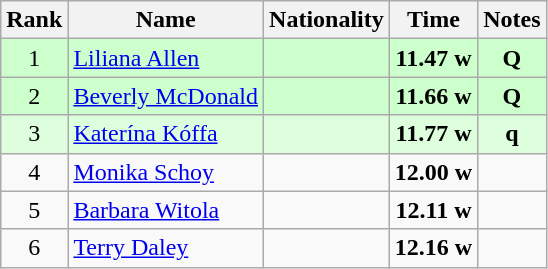<table class="wikitable sortable" style="text-align:center">
<tr>
<th>Rank</th>
<th>Name</th>
<th>Nationality</th>
<th>Time</th>
<th>Notes</th>
</tr>
<tr bgcolor=ccffcc>
<td>1</td>
<td align=left><a href='#'>Liliana Allen</a></td>
<td align=left></td>
<td><strong>11.47</strong> <strong>w</strong></td>
<td><strong>Q</strong></td>
</tr>
<tr bgcolor=ccffcc>
<td>2</td>
<td align=left><a href='#'>Beverly McDonald</a></td>
<td align=left></td>
<td><strong>11.66</strong> <strong>w</strong></td>
<td><strong>Q</strong></td>
</tr>
<tr bgcolor=ddffdd>
<td>3</td>
<td align=left><a href='#'>Katerína Kóffa</a></td>
<td align=left></td>
<td><strong>11.77</strong> <strong>w</strong></td>
<td><strong>q</strong></td>
</tr>
<tr>
<td>4</td>
<td align=left><a href='#'>Monika Schoy</a></td>
<td align=left></td>
<td><strong>12.00</strong> <strong>w</strong></td>
<td></td>
</tr>
<tr>
<td>5</td>
<td align=left><a href='#'>Barbara Witola</a></td>
<td align=left></td>
<td><strong>12.11</strong> <strong>w</strong></td>
<td></td>
</tr>
<tr>
<td>6</td>
<td align=left><a href='#'>Terry Daley</a></td>
<td align=left></td>
<td><strong>12.16</strong> <strong>w</strong></td>
<td></td>
</tr>
</table>
